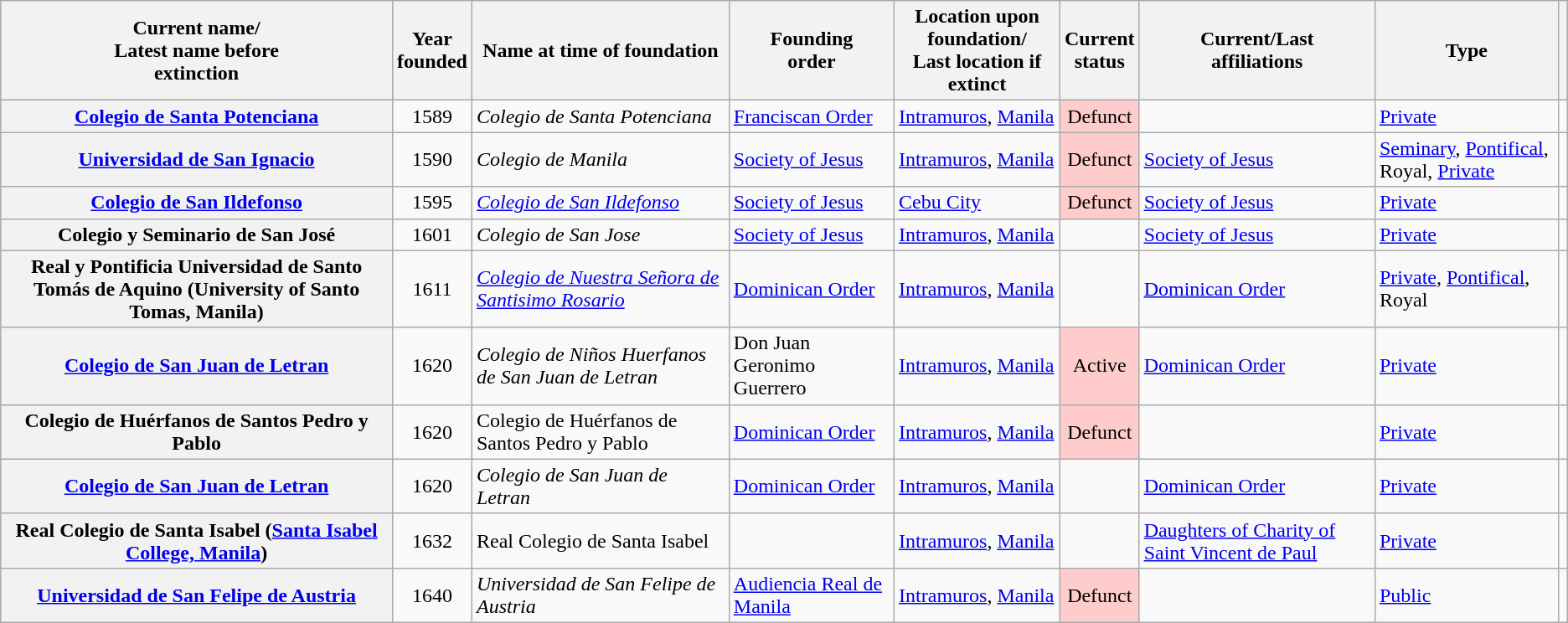<table class="wikitable sortable plainrowheaders">
<tr>
<th scope="col" style="width:25%;">Current name/<br>Latest name before <br>extinction</th>
<th scope="col">Year<br>founded</th>
<th scope="col">Name at time of foundation</th>
<th scope="col">Founding<br>order</th>
<th scope="col">Location upon foundation/<br>Last location if extinct</th>
<th scope="col">Current<br>status</th>
<th scope="col">Current/Last<br>affiliations</th>
<th scope="col">Type</th>
<th scope="col" class="unsortable"></th>
</tr>
<tr>
<th scope="row"><a href='#'>Colegio de Santa Potenciana</a></th>
<td style="text-align:center;">1589</td>
<td><em>Colegio de Santa Potenciana</em></td>
<td><a href='#'>Franciscan Order</a></td>
<td><a href='#'>Intramuros</a>, <a href='#'>Manila</a></td>
<td style="background:#fcc; text-align:center;">Defunct</td>
<td></td>
<td><a href='#'>Private</a></td>
<td style="text-align:center;"></td>
</tr>
<tr>
<th scope="row"><a href='#'>Universidad de San Ignacio</a></th>
<td style="text-align:center;">1590</td>
<td><em>Colegio de Manila</em></td>
<td><a href='#'>Society of Jesus</a></td>
<td><a href='#'>Intramuros</a>, <a href='#'>Manila</a></td>
<td style="background:#fcc; text-align:center;">Defunct</td>
<td><a href='#'>Society of Jesus</a></td>
<td><a href='#'>Seminary</a>, <a href='#'>Pontifical</a>, Royal, <a href='#'>Private</a></td>
<td style="text-align:center;"></td>
</tr>
<tr>
<th scope="row"><a href='#'>Colegio de San Ildefonso</a></th>
<td style="text-align:center;">1595</td>
<td><em><a href='#'>Colegio de San Ildefonso</a></em></td>
<td><a href='#'>Society of Jesus</a></td>
<td><a href='#'>Cebu City</a></td>
<td style="background:#fcc; text-align:center;">Defunct</td>
<td><a href='#'>Society of Jesus</a></td>
<td><a href='#'>Private</a></td>
<td style="text-align:center;"></td>
</tr>
<tr>
<th scope="row">Colegio y Seminario de San José</th>
<td style="text-align:center;">1601</td>
<td><em>Colegio de San Jose</em></td>
<td><a href='#'>Society of Jesus</a></td>
<td><a href='#'>Intramuros</a>, <a href='#'>Manila</a></td>
<td></td>
<td><a href='#'>Society of Jesus</a></td>
<td><a href='#'>Private</a></td>
<td style="text-align:center;"></td>
</tr>
<tr>
<th scope="row">Real y Pontificia Universidad de Santo Tomás de Aquino (University of Santo Tomas, Manila)</th>
<td style="text-align:center;">1611</td>
<td><em><a href='#'>Colegio de Nuestra Señora de Santisimo Rosario</a></em></td>
<td><a href='#'>Dominican Order</a></td>
<td><a href='#'>Intramuros</a>, <a href='#'>Manila</a></td>
<td></td>
<td><a href='#'>Dominican Order</a></td>
<td><a href='#'>Private</a>, <a href='#'>Pontifical</a>, Royal</td>
<td style="text-align:center;"></td>
</tr>
<tr>
<th scope="row"><a href='#'>Colegio de San Juan de Letran</a></th>
<td style="text-align:center;">1620</td>
<td><em>Colegio de Niños Huerfanos de San Juan de Letran</em></td>
<td>Don Juan Geronimo Guerrero</td>
<td><a href='#'>Intramuros</a>, <a href='#'>Manila</a></td>
<td style="background:#fcc; text-align:center;">Active</td>
<td><a href='#'>Dominican Order</a></td>
<td><a href='#'>Private</a></td>
<td style="text-align:center;"></td>
</tr>
<tr>
<th scope="row">Colegio de Huérfanos de Santos Pedro y Pablo</th>
<td style="text-align:center;">1620</td>
<td>Colegio de Huérfanos de Santos Pedro y Pablo</td>
<td><a href='#'>Dominican Order</a></td>
<td><a href='#'>Intramuros</a>, <a href='#'>Manila</a></td>
<td style="background:#fcc; text-align:center;">Defunct</td>
<td></td>
<td><a href='#'>Private</a></td>
<td style="text-align:center;"></td>
</tr>
<tr>
<th scope="row"><a href='#'>Colegio de San Juan de Letran</a></th>
<td style="text-align:center;">1620</td>
<td><em>Colegio de San Juan de Letran</em></td>
<td><a href='#'>Dominican Order</a></td>
<td><a href='#'>Intramuros</a>, <a href='#'>Manila</a></td>
<td></td>
<td><a href='#'>Dominican Order</a></td>
<td><a href='#'>Private</a></td>
<td style="text-align:center;"></td>
</tr>
<tr>
<th scope="row">Real Colegio de Santa Isabel (<a href='#'>Santa Isabel College, Manila</a>)</th>
<td style="text-align:center;">1632</td>
<td>Real Colegio de Santa Isabel</td>
<td></td>
<td><a href='#'>Intramuros</a>, <a href='#'>Manila</a></td>
<td></td>
<td><a href='#'>Daughters of Charity of Saint Vincent de Paul</a></td>
<td><a href='#'>Private</a></td>
<td style="text-align:center;"></td>
</tr>
<tr>
<th scope="row"><a href='#'>Universidad de San Felipe de Austria</a></th>
<td style="text-align:center;">1640</td>
<td><em>Universidad de San Felipe de Austria</em></td>
<td><a href='#'>Audiencia Real de Manila</a></td>
<td><a href='#'>Intramuros</a>, <a href='#'>Manila</a></td>
<td style="background:#fcc; text-align:center;">Defunct</td>
<td></td>
<td><a href='#'>Public</a></td>
<td style="text-align:center;"></td>
</tr>
</table>
